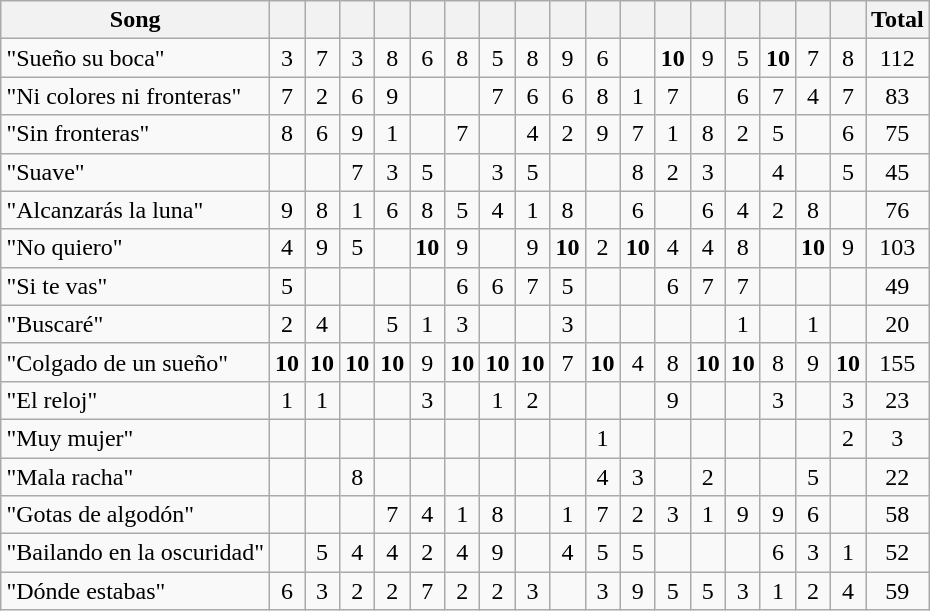<table class="wikitable collapsible" style="margin: 1em auto 1em auto; text-align:center;">
<tr>
<th>Song</th>
<th></th>
<th></th>
<th></th>
<th></th>
<th></th>
<th></th>
<th></th>
<th></th>
<th></th>
<th></th>
<th></th>
<th></th>
<th></th>
<th></th>
<th></th>
<th></th>
<th></th>
<th>Total</th>
</tr>
<tr>
<td align="left">"Sueño su boca"</td>
<td>3</td>
<td>7</td>
<td>3</td>
<td>8</td>
<td>6</td>
<td>8</td>
<td>5</td>
<td>8</td>
<td>9</td>
<td>6</td>
<td></td>
<td><strong>10</strong></td>
<td>9</td>
<td>5</td>
<td><strong>10</strong></td>
<td>7</td>
<td>8</td>
<td>112</td>
</tr>
<tr>
<td align="left">"Ni colores ni fronteras"</td>
<td>7</td>
<td>2</td>
<td>6</td>
<td>9</td>
<td></td>
<td></td>
<td>7</td>
<td>6</td>
<td>6</td>
<td>8</td>
<td>1</td>
<td>7</td>
<td></td>
<td>6</td>
<td>7</td>
<td>4</td>
<td>7</td>
<td>83</td>
</tr>
<tr>
<td align="left">"Sin fronteras"</td>
<td>8</td>
<td>6</td>
<td>9</td>
<td>1</td>
<td></td>
<td>7</td>
<td></td>
<td>4</td>
<td>2</td>
<td>9</td>
<td>7</td>
<td>1</td>
<td>8</td>
<td>2</td>
<td>5</td>
<td></td>
<td>6</td>
<td>75</td>
</tr>
<tr>
<td align="left">"Suave"</td>
<td></td>
<td></td>
<td>7</td>
<td>3</td>
<td>5</td>
<td></td>
<td>3</td>
<td>5</td>
<td></td>
<td></td>
<td>8</td>
<td>2</td>
<td>3</td>
<td></td>
<td>4</td>
<td></td>
<td>5</td>
<td>45</td>
</tr>
<tr>
<td align="left">"Alcanzarás la luna"</td>
<td>9</td>
<td>8</td>
<td>1</td>
<td>6</td>
<td>8</td>
<td>5</td>
<td>4</td>
<td>1</td>
<td>8</td>
<td></td>
<td>6</td>
<td></td>
<td>6</td>
<td>4</td>
<td>2</td>
<td>8</td>
<td></td>
<td>76</td>
</tr>
<tr>
<td align="left">"No quiero"</td>
<td>4</td>
<td>9</td>
<td>5</td>
<td></td>
<td><strong>10</strong></td>
<td>9</td>
<td></td>
<td>9</td>
<td><strong>10</strong></td>
<td>2</td>
<td><strong>10</strong></td>
<td>4</td>
<td>4</td>
<td>8</td>
<td></td>
<td><strong>10</strong></td>
<td>9</td>
<td>103</td>
</tr>
<tr>
<td align="left">"Si te vas"</td>
<td>5</td>
<td></td>
<td></td>
<td></td>
<td></td>
<td>6</td>
<td>6</td>
<td>7</td>
<td>5</td>
<td></td>
<td></td>
<td>6</td>
<td>7</td>
<td>7</td>
<td></td>
<td></td>
<td></td>
<td>49</td>
</tr>
<tr>
<td align="left">"Buscaré"</td>
<td>2</td>
<td>4</td>
<td></td>
<td>5</td>
<td>1</td>
<td>3</td>
<td></td>
<td></td>
<td>3</td>
<td></td>
<td></td>
<td></td>
<td></td>
<td>1</td>
<td></td>
<td>1</td>
<td></td>
<td>20</td>
</tr>
<tr>
<td align="left">"Colgado de un sueño"</td>
<td><strong>10</strong></td>
<td><strong>10</strong></td>
<td><strong>10</strong></td>
<td><strong>10</strong></td>
<td>9</td>
<td><strong>10</strong></td>
<td><strong>10</strong></td>
<td><strong>10</strong></td>
<td>7</td>
<td><strong>10</strong></td>
<td>4</td>
<td>8</td>
<td><strong>10</strong></td>
<td><strong>10</strong></td>
<td>8</td>
<td>9</td>
<td><strong>10</strong></td>
<td>155</td>
</tr>
<tr>
<td align="left">"El reloj"</td>
<td>1</td>
<td>1</td>
<td></td>
<td></td>
<td>3</td>
<td></td>
<td>1</td>
<td>2</td>
<td></td>
<td></td>
<td></td>
<td>9</td>
<td></td>
<td></td>
<td>3</td>
<td></td>
<td>3</td>
<td>23</td>
</tr>
<tr>
<td align="left">"Muy mujer"</td>
<td></td>
<td></td>
<td></td>
<td></td>
<td></td>
<td></td>
<td></td>
<td></td>
<td></td>
<td>1</td>
<td></td>
<td></td>
<td></td>
<td></td>
<td></td>
<td></td>
<td>2</td>
<td>3</td>
</tr>
<tr>
<td align="left">"Mala racha"</td>
<td></td>
<td></td>
<td>8</td>
<td></td>
<td></td>
<td></td>
<td></td>
<td></td>
<td></td>
<td>4</td>
<td>3</td>
<td></td>
<td>2</td>
<td></td>
<td></td>
<td>5</td>
<td></td>
<td>22</td>
</tr>
<tr>
<td align="left">"Gotas de algodón"</td>
<td></td>
<td></td>
<td></td>
<td>7</td>
<td>4</td>
<td>1</td>
<td>8</td>
<td></td>
<td>1</td>
<td>7</td>
<td>2</td>
<td>3</td>
<td>1</td>
<td>9</td>
<td>9</td>
<td>6</td>
<td></td>
<td>58</td>
</tr>
<tr>
<td align="left">"Bailando en la oscuridad"</td>
<td></td>
<td>5</td>
<td>4</td>
<td>4</td>
<td>2</td>
<td>4</td>
<td>9</td>
<td></td>
<td>4</td>
<td>5</td>
<td>5</td>
<td></td>
<td></td>
<td></td>
<td>6</td>
<td>3</td>
<td>1</td>
<td>52</td>
</tr>
<tr>
<td align="left">"Dónde estabas"</td>
<td>6</td>
<td>3</td>
<td>2</td>
<td>2</td>
<td>7</td>
<td>2</td>
<td>2</td>
<td>3</td>
<td></td>
<td>3</td>
<td>9</td>
<td>5</td>
<td>5</td>
<td>3</td>
<td>1</td>
<td>2</td>
<td>4</td>
<td>59</td>
</tr>
</table>
